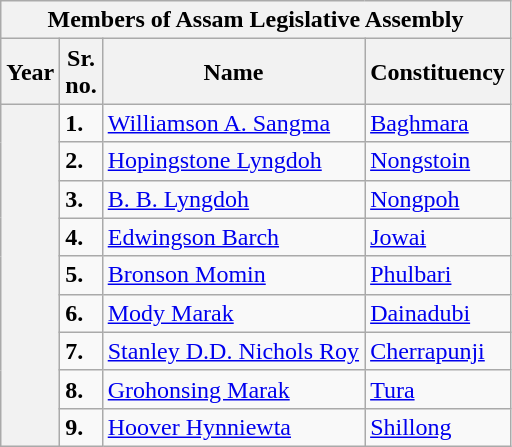<table class="wikitable sortable">
<tr>
<th colspan="4">Members of Assam Legislative Assembly</th>
</tr>
<tr>
<th>Year</th>
<th>Sr.<br>no.</th>
<th>Name</th>
<th>Constituency</th>
</tr>
<tr>
<th rowspan="9"></th>
<td><strong>1.</strong></td>
<td><a href='#'>Williamson A. Sangma</a></td>
<td><a href='#'>Baghmara</a></td>
</tr>
<tr>
<td><strong>2.</strong></td>
<td><a href='#'>Hopingstone Lyngdoh</a></td>
<td><a href='#'>Nongstoin</a></td>
</tr>
<tr>
<td><strong>3.</strong></td>
<td><a href='#'>B. B. Lyngdoh</a></td>
<td><a href='#'>Nongpoh</a></td>
</tr>
<tr>
<td><strong>4.</strong></td>
<td><a href='#'>Edwingson Barch</a></td>
<td><a href='#'>Jowai</a></td>
</tr>
<tr>
<td><strong>5.</strong></td>
<td><a href='#'>Bronson Momin</a></td>
<td><a href='#'>Phulbari</a></td>
</tr>
<tr>
<td><strong>6.</strong></td>
<td><a href='#'>Mody Marak</a></td>
<td><a href='#'>Dainadubi</a></td>
</tr>
<tr>
<td><strong>7.</strong></td>
<td><a href='#'>Stanley D.D. Nichols Roy</a></td>
<td><a href='#'>Cherrapunji</a></td>
</tr>
<tr>
<td><strong>8.</strong></td>
<td><a href='#'>Grohonsing Marak</a></td>
<td><a href='#'>Tura</a></td>
</tr>
<tr>
<td><strong>9.</strong></td>
<td><a href='#'>Hoover Hynniewta</a></td>
<td><a href='#'>Shillong</a></td>
</tr>
</table>
